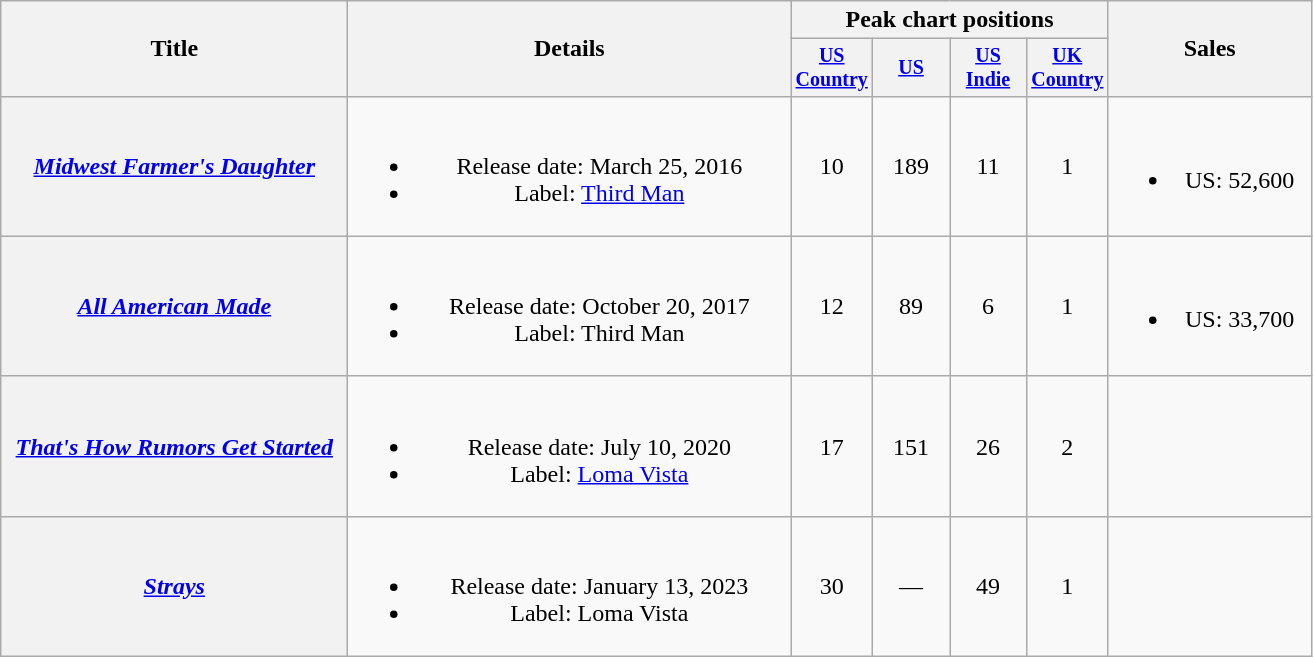<table class="wikitable plainrowheaders" style="text-align:center;">
<tr>
<th rowspan="2" style="width:14em;">Title</th>
<th rowspan="2" style="width:18em;">Details</th>
<th colspan="4">Peak chart positions</th>
<th rowspan="2" style="width:8em;">Sales</th>
</tr>
<tr style="font-size:smaller;">
<th width="45"><a href='#'>US Country</a><br></th>
<th width="45"><a href='#'>US</a><br></th>
<th width="45"><a href='#'>US<br>Indie</a><br></th>
<th width="45"><a href='#'>UK Country</a></th>
</tr>
<tr>
<th scope="row"><em><a href='#'>Midwest Farmer's Daughter</a></em></th>
<td><br><ul><li>Release date: March 25, 2016</li><li>Label: <a href='#'>Third Man</a></li></ul></td>
<td>10</td>
<td>189</td>
<td>11</td>
<td>1</td>
<td><br><ul><li>US: 52,600</li></ul></td>
</tr>
<tr>
<th scope="row"><em><a href='#'>All American Made</a></em></th>
<td><br><ul><li>Release date: October 20, 2017</li><li>Label: Third Man</li></ul></td>
<td>12</td>
<td>89</td>
<td>6</td>
<td>1</td>
<td><br><ul><li>US: 33,700</li></ul></td>
</tr>
<tr>
<th scope="row"><em><a href='#'>That's How Rumors Get Started</a></em></th>
<td><br><ul><li>Release date: July 10, 2020</li><li>Label: <a href='#'>Loma Vista</a></li></ul></td>
<td>17</td>
<td>151</td>
<td>26</td>
<td>2</td>
<td></td>
</tr>
<tr>
<th scope="row"><em><a href='#'>Strays</a></em></th>
<td><br><ul><li>Release date: January 13, 2023</li><li>Label: Loma Vista</li></ul></td>
<td>30</td>
<td>—</td>
<td>49</td>
<td>1</td>
<td></td>
</tr>
</table>
